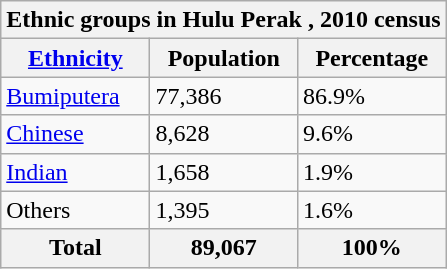<table class="wikitable">
<tr>
<th style="text-align:center;" colspan="3">Ethnic groups in Hulu Perak , 2010 census</th>
</tr>
<tr>
<th><a href='#'>Ethnicity</a></th>
<th>Population</th>
<th>Percentage</th>
</tr>
<tr>
<td><a href='#'>Bumiputera</a></td>
<td>77,386</td>
<td>86.9%</td>
</tr>
<tr>
<td><a href='#'>Chinese</a></td>
<td>8,628</td>
<td>9.6%</td>
</tr>
<tr>
<td><a href='#'>Indian</a></td>
<td>1,658</td>
<td>1.9%</td>
</tr>
<tr>
<td>Others</td>
<td>1,395</td>
<td>1.6%</td>
</tr>
<tr>
<th>Total</th>
<th>89,067</th>
<th>100%</th>
</tr>
</table>
